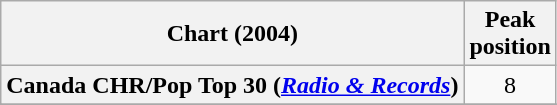<table class="wikitable sortable plainrowheaders" style="text-align:center">
<tr>
<th>Chart (2004)</th>
<th>Peak<br>position</th>
</tr>
<tr>
<th scope="row">Canada CHR/Pop Top 30 (<em><a href='#'>Radio & Records</a></em>)</th>
<td>8</td>
</tr>
<tr>
</tr>
<tr>
</tr>
<tr>
</tr>
<tr>
</tr>
<tr>
</tr>
<tr>
</tr>
<tr>
</tr>
<tr>
</tr>
<tr>
</tr>
<tr>
</tr>
</table>
